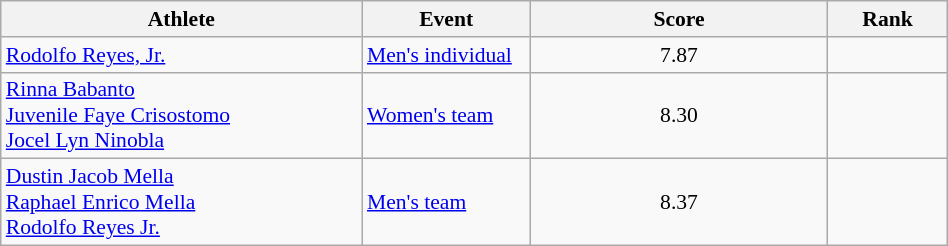<table class="wikitable" width="50%" style="text-align:left; font-size:90%">
<tr>
<th width="17%">Athlete</th>
<th width="6%">Event</th>
<th width="14%">Score</th>
<th width="5%">Rank</th>
</tr>
<tr>
<td><a href='#'>Rodolfo Reyes, Jr.</a></td>
<td><a href='#'>Men's individual</a></td>
<td align=center>7.87</td>
<td align=center></td>
</tr>
<tr>
<td><a href='#'>Rinna Babanto</a><br><a href='#'>Juvenile Faye Crisostomo</a><br><a href='#'>Jocel Lyn Ninobla</a></td>
<td><a href='#'>Women's team</a></td>
<td align=center>8.30</td>
<td align=center></td>
</tr>
<tr>
<td><a href='#'>Dustin Jacob Mella</a><br><a href='#'>Raphael Enrico Mella</a><br><a href='#'>Rodolfo Reyes Jr.</a></td>
<td><a href='#'>Men's team</a></td>
<td align=center>8.37</td>
<td align=center></td>
</tr>
</table>
